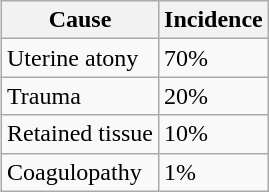<table class="wikitable" style="float:right; margin:10px">
<tr>
<th>Cause</th>
<th>Incidence</th>
</tr>
<tr>
<td>Uterine atony</td>
<td>70%</td>
</tr>
<tr>
<td>Trauma</td>
<td>20%</td>
</tr>
<tr>
<td>Retained tissue</td>
<td>10%</td>
</tr>
<tr>
<td>Coagulopathy</td>
<td>1%</td>
</tr>
</table>
